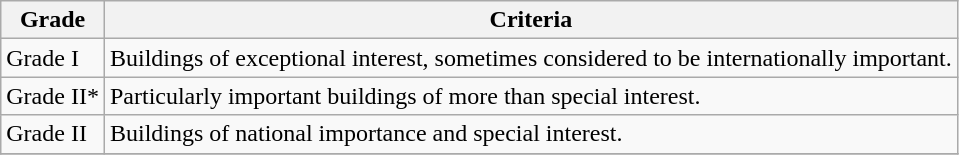<table class="wikitable" border="1">
<tr>
<th>Grade</th>
<th>Criteria</th>
</tr>
<tr>
<td>Grade I</td>
<td>Buildings of exceptional interest, sometimes considered to be internationally important.</td>
</tr>
<tr>
<td>Grade II*</td>
<td>Particularly important buildings of more than special interest.</td>
</tr>
<tr>
<td>Grade II</td>
<td>Buildings of national importance and special interest.</td>
</tr>
<tr>
</tr>
</table>
